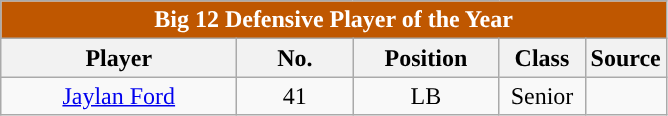<table class="wikitable" style="text-align:center">
<tr>
<td colspan="6" style= "background: #BF5700; color:white"><strong> Big 12 Defensive Player of the Year</strong></td>
</tr>
<tr>
<th style="width:150px; ">Player</th>
<th style="width:70px; ">No.</th>
<th style="width:90px; ">Position</th>
<th style="width:50px; ">Class</th>
<th style="width:10px; ">Source</th>
</tr>
<tr>
<td><a href='#'>Jaylan Ford</a></td>
<td>41</td>
<td>LB</td>
<td>Senior</td>
<td></td>
</tr>
</table>
